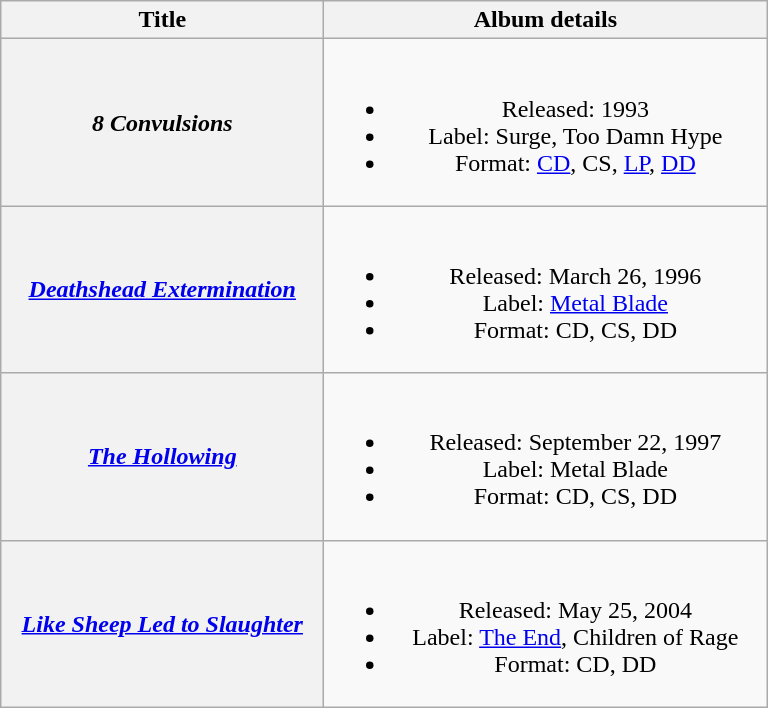<table class="wikitable plainrowheaders" style="text-align:center;" border="1">
<tr>
<th scope="col" style="width:13em;">Title</th>
<th scope="col" style="width:18em;">Album details</th>
</tr>
<tr>
<th scope="row"><em>8 Convulsions</em></th>
<td><br><ul><li>Released: 1993</li><li>Label: Surge, Too Damn Hype</li><li>Format: <a href='#'>CD</a>, CS, <a href='#'>LP</a>, <a href='#'>DD</a></li></ul></td>
</tr>
<tr>
<th scope="row"><em><a href='#'>Deathshead Extermination</a></em></th>
<td><br><ul><li>Released: March 26, 1996</li><li>Label: <a href='#'>Metal Blade</a></li><li>Format: CD, CS, DD</li></ul></td>
</tr>
<tr>
<th scope="row"><em><a href='#'>The Hollowing</a></em></th>
<td><br><ul><li>Released: September 22, 1997</li><li>Label: Metal Blade</li><li>Format: CD, CS, DD</li></ul></td>
</tr>
<tr>
<th scope="row"><em><a href='#'>Like Sheep Led to Slaughter</a></em></th>
<td><br><ul><li>Released: May 25, 2004</li><li>Label: <a href='#'>The End</a>, Children of Rage</li><li>Format: CD, DD</li></ul></td>
</tr>
</table>
